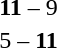<table style="text-align:center">
<tr>
<th width=200></th>
<th width=100></th>
<th width=200></th>
</tr>
<tr>
<td align=right><strong></strong></td>
<td><strong>11</strong> – 9</td>
<td align=left></td>
</tr>
<tr>
<td align=right></td>
<td>5 – <strong>11</strong></td>
<td align=left><strong></strong></td>
</tr>
</table>
